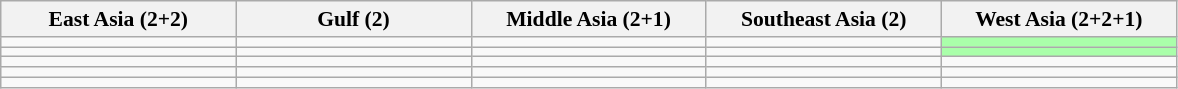<table class=wikitable style="font-size:90%;">
<tr>
<th width=150>East Asia (2+2)</th>
<th width=150>Gulf (2)</th>
<th width=150>Middle Asia (2+1)</th>
<th width=150>Southeast Asia (2)</th>
<th width=150>West Asia (2+2+1)</th>
</tr>
<tr>
<td></td>
<td></td>
<td></td>
<td></td>
<td bgcolor="#aaffaa"></td>
</tr>
<tr>
<td></td>
<td></td>
<td></td>
<td></td>
<td bgcolor="#aaffaa"></td>
</tr>
<tr>
<td></td>
<td></td>
<td></td>
<td></td>
<td></td>
</tr>
<tr>
<td></td>
<td></td>
<td></td>
<td></td>
<td></td>
</tr>
<tr>
<td></td>
<td></td>
<td></td>
<td></td>
<td></td>
</tr>
</table>
